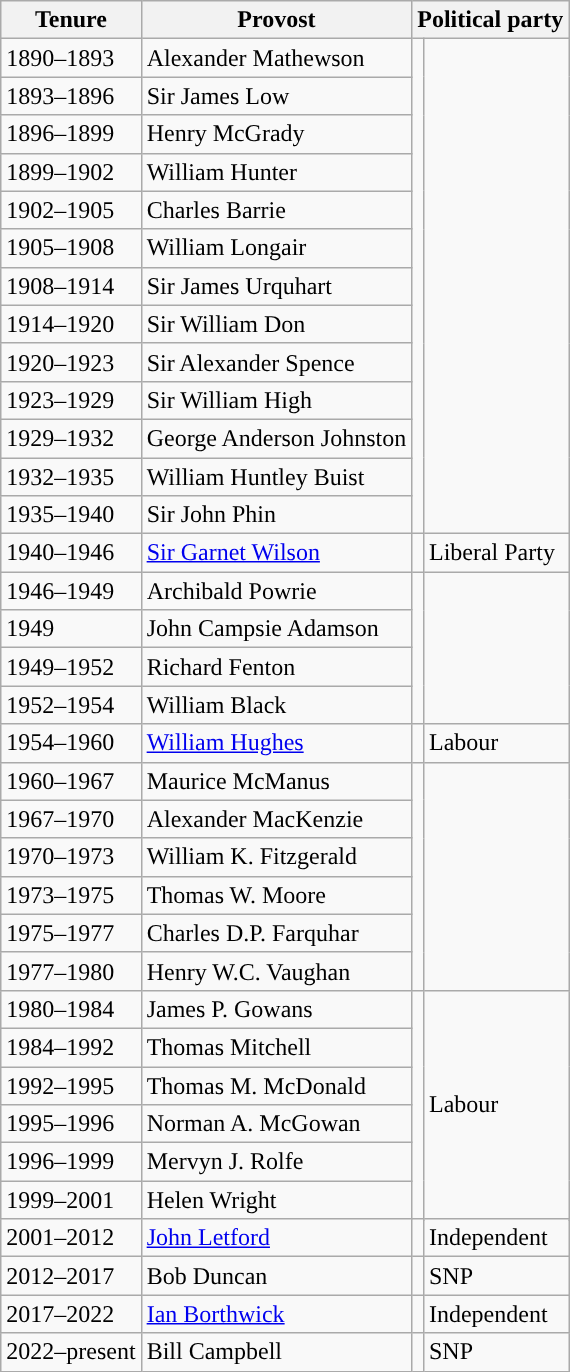<table class="wikitable">
<tr>
<th>Tenure</th>
<th>Provost</th>
<th colspan="2">Political party</th>
</tr>
<tr>
<td>1890–1893</td>
<td>Alexander Mathewson</td>
<td rowspan="13"></td>
<td rowspan="13"></td>
</tr>
<tr>
<td>1893–1896</td>
<td>Sir James Low</td>
</tr>
<tr>
<td>1896–1899</td>
<td>Henry McGrady</td>
</tr>
<tr>
<td>1899–1902</td>
<td>William Hunter</td>
</tr>
<tr>
<td>1902–1905</td>
<td>Charles Barrie</td>
</tr>
<tr>
<td>1905–1908</td>
<td>William Longair</td>
</tr>
<tr>
<td>1908–1914</td>
<td>Sir James Urquhart</td>
</tr>
<tr>
<td>1914–1920</td>
<td>Sir William Don</td>
</tr>
<tr>
<td>1920–1923</td>
<td>Sir Alexander Spence</td>
</tr>
<tr>
<td>1923–1929</td>
<td>Sir William High</td>
</tr>
<tr>
<td>1929–1932</td>
<td>George Anderson Johnston</td>
</tr>
<tr>
<td>1932–1935</td>
<td>William Huntley Buist</td>
</tr>
<tr>
<td>1935–1940</td>
<td>Sir John Phin</td>
</tr>
<tr>
<td>1940–1946</td>
<td><a href='#'>Sir Garnet Wilson</a></td>
<td style="background-color: "></td>
<td>Liberal Party</td>
</tr>
<tr>
<td>1946–1949</td>
<td>Archibald Powrie</td>
<td rowspan="4"></td>
<td rowspan="4"></td>
</tr>
<tr>
<td>1949</td>
<td>John Campsie Adamson</td>
</tr>
<tr>
<td>1949–1952</td>
<td>Richard Fenton</td>
</tr>
<tr>
<td>1952–1954</td>
<td>William Black</td>
</tr>
<tr>
<td>1954–1960</td>
<td><a href='#'>William Hughes</a></td>
<td style="background-color: "></td>
<td>Labour</td>
</tr>
<tr>
<td>1960–1967</td>
<td>Maurice McManus</td>
<td rowspan="6"></td>
<td rowspan="6"></td>
</tr>
<tr>
<td>1967–1970</td>
<td>Alexander MacKenzie</td>
</tr>
<tr>
<td>1970–1973</td>
<td>William K. Fitzgerald</td>
</tr>
<tr>
<td>1973–1975</td>
<td>Thomas W. Moore</td>
</tr>
<tr>
<td>1975–1977</td>
<td>Charles D.P. Farquhar</td>
</tr>
<tr>
<td>1977–1980</td>
<td>Henry W.C. Vaughan</td>
</tr>
<tr>
<td>1980–1984</td>
<td>James P. Gowans</td>
<td rowspan="7;" style="background-color: "></td>
<td rowspan="7">Labour</td>
</tr>
<tr>
<td>1984–1992</td>
<td>Thomas Mitchell</td>
</tr>
<tr>
<td>1992–1995</td>
<td>Thomas M. McDonald</td>
</tr>
<tr>
<td>1995–1996</td>
<td>Norman A. McGowan</td>
</tr>
<tr>
<td>1996–1999</td>
<td>Mervyn J. Rolfe</td>
</tr>
<tr>
<td>1999–2001</td>
<td>Helen Wright</td>
</tr>
<tr>
<td rowspan="2">2001–2012</td>
<td rowspan="2"><a href='#'>John Letford</a></td>
</tr>
<tr>
<td style="background-color: "></td>
<td>Independent</td>
</tr>
<tr>
<td>2012–2017</td>
<td>Bob Duncan</td>
<td style="background-color: "></td>
<td>SNP</td>
</tr>
<tr>
<td>2017–2022</td>
<td><a href='#'>Ian Borthwick</a></td>
<td style="background-color: "></td>
<td>Independent</td>
</tr>
<tr>
<td>2022–present</td>
<td>Bill Campbell</td>
<td style="background-color: "></td>
<td>SNP</td>
</tr>
</table>
